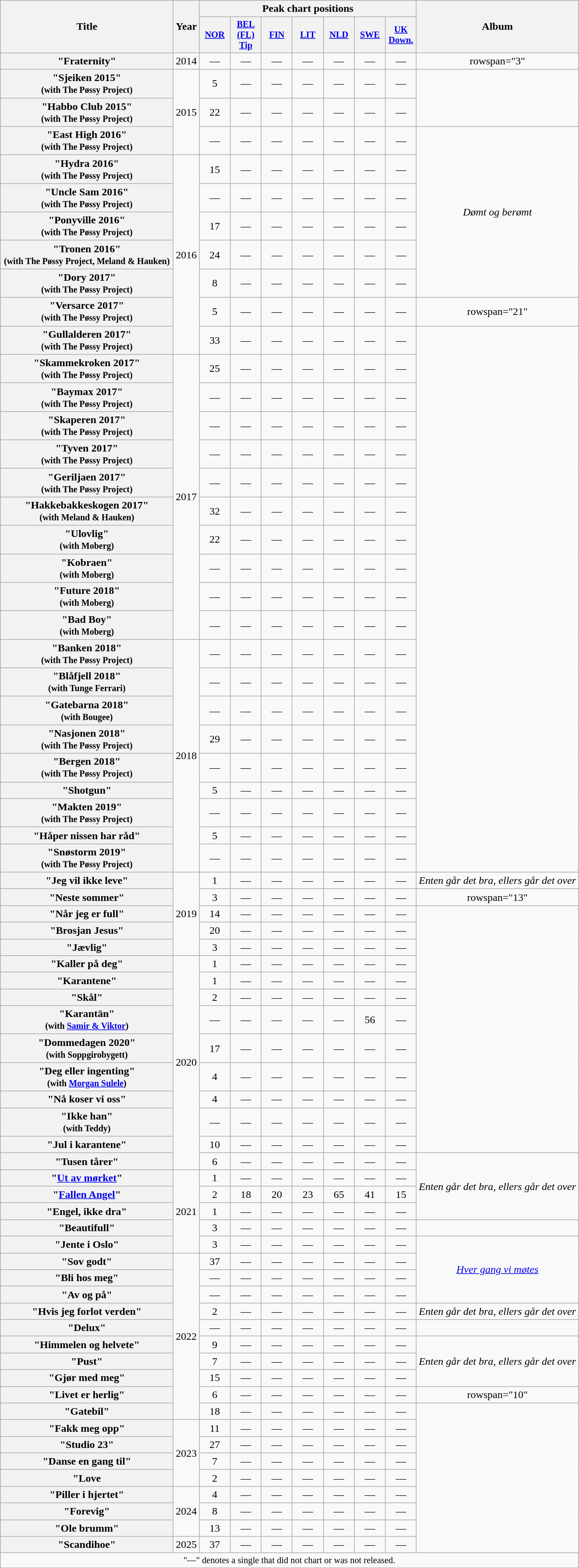<table class="wikitable plainrowheaders" style="text-align:center;">
<tr>
<th rowspan="2" scope="col" style="width:16em;">Title</th>
<th rowspan="2" scope="col" style="width:1em;">Year</th>
<th colspan="7" scope="col">Peak chart positions</th>
<th rowspan="2" scope="col">Album</th>
</tr>
<tr>
<th scope="col" style="width:3em;font-size:85%;"><a href='#'>NOR</a><br></th>
<th scope="col" style="width:3em;font-size:85%;"><a href='#'>BEL<br>(FL)<br>Tip</a><br></th>
<th scope="col" style="width:3em;font-size:85%;"><a href='#'>FIN</a><br></th>
<th scope="col" style="width:3em;font-size:85%;"><a href='#'>LIT</a><br></th>
<th scope="col" style="width:3em;font-size:85%;"><a href='#'>NLD</a><br></th>
<th scope="col" style="width:3em;font-size:85%;"><a href='#'>SWE</a><br></th>
<th scope="col" style="width:3em;font-size:85%;"><a href='#'>UK<br>Down.</a><br></th>
</tr>
<tr>
<th scope="row">"Fraternity"</th>
<td>2014</td>
<td>—</td>
<td>—</td>
<td>—</td>
<td>—</td>
<td>—</td>
<td>—</td>
<td>—</td>
<td>rowspan="3" </td>
</tr>
<tr>
<th scope="row">"Sjeiken 2015"<br><small>(with The Pøssy Project)</small></th>
<td rowspan="3">2015</td>
<td>5</td>
<td>—</td>
<td>—</td>
<td>—</td>
<td>—</td>
<td>—</td>
<td>—</td>
</tr>
<tr>
<th scope="row">"Habbo Club 2015"<br><small>(with The Pøssy Project)</small></th>
<td>22</td>
<td>—</td>
<td>—</td>
<td>—</td>
<td>—</td>
<td>—</td>
<td>—</td>
</tr>
<tr>
<th scope="row">"East High 2016"<br><small>(with The Pøssy Project)</small></th>
<td>—</td>
<td>—</td>
<td>—</td>
<td>—</td>
<td>—</td>
<td>—</td>
<td>—</td>
<td rowspan="6"><em>Dømt og berømt</em></td>
</tr>
<tr>
<th scope="row">"Hydra 2016"<br><small>(with The Pøssy Project)</small></th>
<td rowspan="7">2016</td>
<td>15</td>
<td>—</td>
<td>—</td>
<td>—</td>
<td>—</td>
<td>—</td>
<td>—</td>
</tr>
<tr>
<th scope="row">"Uncle Sam 2016"<br><small>(with The Pøssy Project)</small></th>
<td>—</td>
<td>—</td>
<td>—</td>
<td>—</td>
<td>—</td>
<td>—</td>
<td>—</td>
</tr>
<tr>
<th scope="row">"Ponyville 2016"<br><small>(with The Pøssy Project)</small></th>
<td>17</td>
<td>—</td>
<td>—</td>
<td>—</td>
<td>—</td>
<td>—</td>
<td>—</td>
</tr>
<tr>
<th scope="row">"Tronen 2016"<br><small>(with The Pøssy Project, Meland & Hauken)</small></th>
<td>24</td>
<td>—</td>
<td>—</td>
<td>—</td>
<td>—</td>
<td>—</td>
<td>—</td>
</tr>
<tr>
<th scope="row">"Dory 2017"<br><small>(with The Pøssy Project)</small></th>
<td>8</td>
<td>—</td>
<td>—</td>
<td>—</td>
<td>—</td>
<td>—</td>
<td>—</td>
</tr>
<tr>
<th scope="row">"Versarce 2017"<br><small>(with The Pøssy Project)</small></th>
<td>5</td>
<td>—</td>
<td>—</td>
<td>—</td>
<td>—</td>
<td>—</td>
<td>—</td>
<td>rowspan="21" </td>
</tr>
<tr>
<th scope="row">"Gullalderen 2017"<br><small>(with The Pøssy Project)</small></th>
<td>33</td>
<td>—</td>
<td>—</td>
<td>—</td>
<td>—</td>
<td>—</td>
<td>—</td>
</tr>
<tr>
<th scope="row">"Skammekroken 2017"<br><small>(with The Pøssy Project)</small></th>
<td rowspan="10">2017</td>
<td>25</td>
<td>—</td>
<td>—</td>
<td>—</td>
<td>—</td>
<td>—</td>
<td>—</td>
</tr>
<tr>
<th scope="row">"Baymax 2017"<br><small>(with The Pøssy Project)</small></th>
<td>—</td>
<td>—</td>
<td>—</td>
<td>—</td>
<td>—</td>
<td>—</td>
<td>—</td>
</tr>
<tr>
<th scope="row">"Skaperen 2017"<br><small>(with The Pøssy Project)</small></th>
<td>—</td>
<td>—</td>
<td>—</td>
<td>—</td>
<td>—</td>
<td>—</td>
<td>—</td>
</tr>
<tr>
<th scope="row">"Tyven 2017"<br><small>(with The Pøssy Project)</small></th>
<td>—</td>
<td>—</td>
<td>—</td>
<td>—</td>
<td>—</td>
<td>—</td>
<td>—</td>
</tr>
<tr>
<th scope="row">"Geriljaen 2017"<br><small>(with The Pøssy Project)</small></th>
<td>—</td>
<td>—</td>
<td>—</td>
<td>—</td>
<td>—</td>
<td>—</td>
<td>—</td>
</tr>
<tr>
<th scope="row">"Hakkebakkeskogen 2017"<br><small>(with Meland & Hauken)</small></th>
<td>32</td>
<td>—</td>
<td>—</td>
<td>—</td>
<td>—</td>
<td>—</td>
<td>—</td>
</tr>
<tr>
<th scope="row">"Ulovlig"<br><small>(with Moberg)</small></th>
<td>22</td>
<td>—</td>
<td>—</td>
<td>—</td>
<td>—</td>
<td>—</td>
<td>—</td>
</tr>
<tr>
<th scope="row">"Kobraen"<br><small>(with Moberg)</small></th>
<td>—</td>
<td>—</td>
<td>—</td>
<td>—</td>
<td>—</td>
<td>—</td>
<td>—</td>
</tr>
<tr>
<th scope="row">"Future 2018"<br><small>(with Moberg)</small></th>
<td>—</td>
<td>—</td>
<td>—</td>
<td>—</td>
<td>—</td>
<td>—</td>
<td>—</td>
</tr>
<tr>
<th scope="row">"Bad Boy"<br><small>(with Moberg)</small></th>
<td>—</td>
<td>—</td>
<td>—</td>
<td>—</td>
<td>—</td>
<td>—</td>
<td>—</td>
</tr>
<tr>
<th scope="row">"Banken 2018"<br><small>(with The Pøssy Project)</small></th>
<td rowspan="9">2018</td>
<td>—</td>
<td>—</td>
<td>—</td>
<td>—</td>
<td>—</td>
<td>—</td>
<td>—</td>
</tr>
<tr>
<th scope="row">"Blåfjell 2018"<br><small>(with Tunge Ferrari)</small></th>
<td>—</td>
<td>—</td>
<td>—</td>
<td>—</td>
<td>—</td>
<td>—</td>
<td>—</td>
</tr>
<tr>
<th scope="row">"Gatebarna 2018"<br><small>(with Bougee)</small></th>
<td>—</td>
<td>—</td>
<td>—</td>
<td>—</td>
<td>—</td>
<td>—</td>
<td>—</td>
</tr>
<tr>
<th scope="row">"Nasjonen 2018"<br><small>(with The Pøssy Project)</small></th>
<td>29</td>
<td>—</td>
<td>—</td>
<td>—</td>
<td>—</td>
<td>—</td>
<td>—</td>
</tr>
<tr>
<th scope="row">"Bergen 2018"<br><small>(with The Pøssy Project)</small></th>
<td>—</td>
<td>—</td>
<td>—</td>
<td>—</td>
<td>—</td>
<td>—</td>
<td>—</td>
</tr>
<tr>
<th scope="row">"Shotgun"</th>
<td>5</td>
<td>—</td>
<td>—</td>
<td>—</td>
<td>—</td>
<td>—</td>
<td>—</td>
</tr>
<tr>
<th scope="row">"Makten 2019"<br><small>(with The Pøssy Project)</small></th>
<td>—</td>
<td>—</td>
<td>—</td>
<td>—</td>
<td>—</td>
<td>—</td>
<td>—</td>
</tr>
<tr>
<th scope="row">"Håper nissen har råd"</th>
<td>5</td>
<td>—</td>
<td>—</td>
<td>—</td>
<td>—</td>
<td>—</td>
<td>—</td>
</tr>
<tr>
<th scope="row">"Snøstorm 2019"<br><small>(with The Pøssy Project)</small></th>
<td>—</td>
<td>—</td>
<td>—</td>
<td>—</td>
<td>—</td>
<td>—</td>
<td>—</td>
</tr>
<tr>
<th scope="row">"Jeg vil ikke leve"</th>
<td rowspan="5">2019</td>
<td>1</td>
<td>—</td>
<td>—</td>
<td>—</td>
<td>—</td>
<td>—</td>
<td>—</td>
<td><em>Enten går det bra, ellers går det over</em></td>
</tr>
<tr>
<th scope="row">"Neste sommer"</th>
<td>3</td>
<td>—</td>
<td>—</td>
<td>—</td>
<td>—</td>
<td>—</td>
<td>—</td>
<td>rowspan="13" </td>
</tr>
<tr>
<th scope="row">"Når jeg er full"</th>
<td>14</td>
<td>—</td>
<td>—</td>
<td>—</td>
<td>—</td>
<td>—</td>
<td>—</td>
</tr>
<tr>
<th scope="row">"Brosjan Jesus"</th>
<td>20</td>
<td>—</td>
<td>—</td>
<td>—</td>
<td>—</td>
<td>—</td>
<td>—</td>
</tr>
<tr>
<th scope="row">"Jævlig"</th>
<td>3</td>
<td>—</td>
<td>—</td>
<td>—</td>
<td>—</td>
<td>—</td>
<td>—</td>
</tr>
<tr>
<th scope="row">"Kaller på deg"</th>
<td rowspan="10">2020</td>
<td>1</td>
<td>—</td>
<td>—</td>
<td>—</td>
<td>—</td>
<td>—</td>
<td>—</td>
</tr>
<tr>
<th scope="row">"Karantene"</th>
<td>1</td>
<td>—</td>
<td>—</td>
<td>—</td>
<td>—</td>
<td>—</td>
<td>—</td>
</tr>
<tr>
<th scope="row">"Skål"</th>
<td>2</td>
<td>—</td>
<td>—</td>
<td>—</td>
<td>—</td>
<td>—</td>
<td>—</td>
</tr>
<tr>
<th scope="row">"Karantän"<br><small>(with <a href='#'>Samir & Viktor</a>)</small></th>
<td>—</td>
<td>—</td>
<td>—</td>
<td>—</td>
<td>—</td>
<td>56</td>
<td>—</td>
</tr>
<tr>
<th scope="row">"Dommedagen 2020"<br><small>(with Soppgirobygett)</small></th>
<td>17</td>
<td>—</td>
<td>—</td>
<td>—</td>
<td>—</td>
<td>—</td>
<td>—</td>
</tr>
<tr>
<th scope="row">"Deg eller ingenting"<br><small>(with <a href='#'>Morgan Sulele</a>)</small></th>
<td>4</td>
<td>—</td>
<td>—</td>
<td>—</td>
<td>—</td>
<td>—</td>
<td>—</td>
</tr>
<tr>
<th scope="row">"Nå koser vi oss"</th>
<td>4</td>
<td>—</td>
<td>—</td>
<td>—</td>
<td>—</td>
<td>—</td>
<td>—</td>
</tr>
<tr>
<th scope="row">"Ikke han"<br><small>(with Teddy)</small></th>
<td>—</td>
<td>—</td>
<td>—</td>
<td>—</td>
<td>—</td>
<td>—</td>
<td>—</td>
</tr>
<tr>
<th scope="row">"Jul i karantene"</th>
<td>10</td>
<td>—</td>
<td>—</td>
<td>—</td>
<td>—</td>
<td>—</td>
<td>—</td>
</tr>
<tr>
<th scope="row">"Tusen tårer"</th>
<td>6</td>
<td>—</td>
<td>—</td>
<td>—</td>
<td>—</td>
<td>—</td>
<td>—</td>
<td rowspan="4"><em>Enten går det bra, ellers går det over</em></td>
</tr>
<tr>
<th scope="row">"<a href='#'>Ut av mørket</a>"</th>
<td rowspan="5">2021</td>
<td>1<br></td>
<td>—</td>
<td>—</td>
<td>—</td>
<td>—</td>
<td>—</td>
<td>—</td>
</tr>
<tr>
<th scope="row">"<a href='#'>Fallen Angel</a>"</th>
<td>2<br></td>
<td>18</td>
<td>20</td>
<td>23</td>
<td>65</td>
<td>41<br></td>
<td>15</td>
</tr>
<tr>
<th scope="row">"Engel, ikke dra"</th>
<td>1<br></td>
<td>—</td>
<td>—</td>
<td>—</td>
<td>—</td>
<td>—</td>
<td>—</td>
</tr>
<tr>
<th scope="row">"Beautifull"</th>
<td>3<br></td>
<td>—</td>
<td>—</td>
<td>—</td>
<td>—</td>
<td>—</td>
<td>—</td>
<td></td>
</tr>
<tr>
<th scope="row">"Jente i Oslo"</th>
<td>3<br></td>
<td>—</td>
<td>—</td>
<td>—</td>
<td>—</td>
<td>—</td>
<td>—</td>
<td rowspan="4"><em><a href='#'>Hver gang vi møtes</a></em></td>
</tr>
<tr>
<th scope="row">"Sov godt"</th>
<td rowspan="10">2022</td>
<td>37<br></td>
<td>—</td>
<td>—</td>
<td>—</td>
<td>—</td>
<td>—</td>
<td>—</td>
</tr>
<tr>
<th scope="row">"Bli hos meg"</th>
<td>—</td>
<td>—</td>
<td>—</td>
<td>—</td>
<td>—</td>
<td>—</td>
<td>—</td>
</tr>
<tr>
<th scope="row">"Av og på"</th>
<td>—</td>
<td>—</td>
<td>—</td>
<td>—</td>
<td>—</td>
<td>—</td>
<td>—</td>
</tr>
<tr>
<th scope="row">"Hvis jeg forlot verden"</th>
<td>2<br></td>
<td>—</td>
<td>—</td>
<td>—</td>
<td>—</td>
<td>—</td>
<td>—</td>
<td><em>Enten går det bra, ellers går det over</em></td>
</tr>
<tr>
<th scope="row">"Delux"</th>
<td>—</td>
<td>—</td>
<td>—</td>
<td>—</td>
<td>—</td>
<td>—</td>
<td>—</td>
<td></td>
</tr>
<tr>
<th scope="row">"Himmelen og helvete"</th>
<td>9<br></td>
<td>—</td>
<td>—</td>
<td>—</td>
<td>—</td>
<td>—</td>
<td>—</td>
<td rowspan="3"><em>Enten går det bra, ellers går det over</em></td>
</tr>
<tr>
<th scope="row">"Pust"</th>
<td>7<br></td>
<td>—</td>
<td>—</td>
<td>—</td>
<td>—</td>
<td>—</td>
<td>—</td>
</tr>
<tr>
<th scope="row">"Gjør med meg"</th>
<td>15<br></td>
<td>—</td>
<td>—</td>
<td>—</td>
<td>—</td>
<td>—</td>
<td>—</td>
</tr>
<tr>
<th scope="row">"Livet er herlig"<br></th>
<td>6<br></td>
<td>—</td>
<td>—</td>
<td>—</td>
<td>—</td>
<td>—</td>
<td>—</td>
<td>rowspan="10" </td>
</tr>
<tr>
<th scope="row">"Gatebil"<br></th>
<td>18<br></td>
<td>—</td>
<td>—</td>
<td>—</td>
<td>—</td>
<td>—</td>
<td>—</td>
</tr>
<tr>
<th scope="row">"Fakk meg opp"<br></th>
<td rowspan="4">2023</td>
<td>11<br></td>
<td>—</td>
<td>—</td>
<td>—</td>
<td>—</td>
<td>—</td>
<td>—</td>
</tr>
<tr>
<th scope="row">"Studio 23"<br></th>
<td>27<br></td>
<td>—</td>
<td>—</td>
<td>—</td>
<td>—</td>
<td>—</td>
<td>—</td>
</tr>
<tr>
<th scope="row">"Danse en gang til"<br></th>
<td>7<br></td>
<td>—</td>
<td>—</td>
<td>—</td>
<td>—</td>
<td>—</td>
<td>—</td>
</tr>
<tr>
<th scope="row">"Love </3"<br></th>
<td>2<br></td>
<td>—</td>
<td>—</td>
<td>—</td>
<td>—</td>
<td>—</td>
<td>—</td>
</tr>
<tr>
<th scope="row">"Piller i hjertet"<br></th>
<td rowspan="3">2024</td>
<td>4<br></td>
<td>—</td>
<td>—</td>
<td>—</td>
<td>—</td>
<td>—</td>
<td>—</td>
</tr>
<tr>
<th scope="row">"Forevig"<br></th>
<td>8<br></td>
<td>—</td>
<td>—</td>
<td>—</td>
<td>—</td>
<td>—</td>
<td>—</td>
</tr>
<tr>
<th scope="row">"Ole brumm"<br></th>
<td>13<br></td>
<td>—</td>
<td>—</td>
<td>—</td>
<td>—</td>
<td>—</td>
<td>—</td>
</tr>
<tr>
<th scope="row">"Scandihoe"<br></th>
<td>2025</td>
<td>37<br></td>
<td>—</td>
<td>—</td>
<td>—</td>
<td>—</td>
<td>—</td>
<td>—</td>
</tr>
<tr>
<td colspan="22" style="font-size:85%;">"—" denotes a single that did not chart or was not released.</td>
</tr>
</table>
